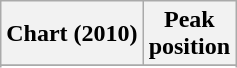<table class="wikitable sortable plainrowheaders" style="text-align:center">
<tr>
<th scope="col">Chart (2010)</th>
<th scope="col">Peak<br>position</th>
</tr>
<tr>
</tr>
<tr>
</tr>
</table>
